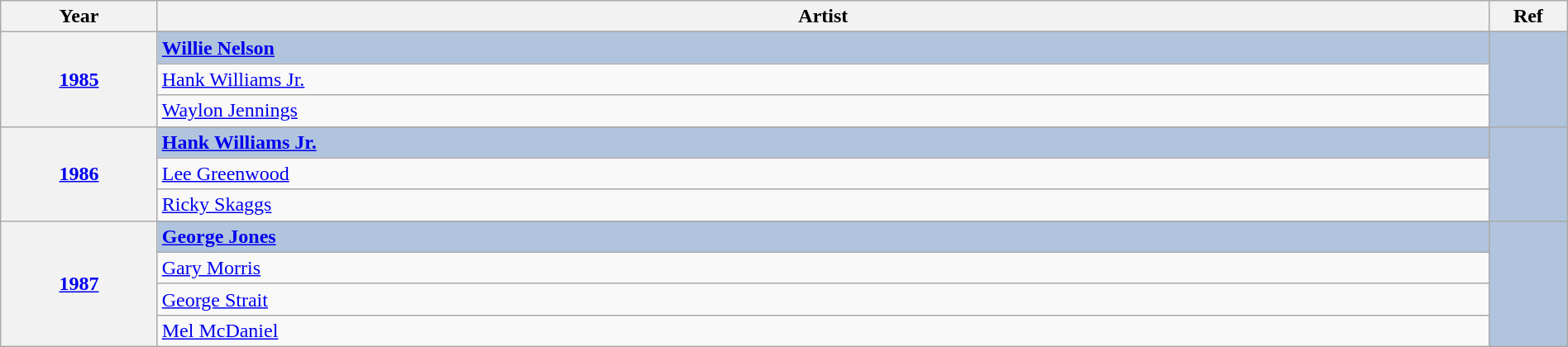<table class="wikitable" width="100%">
<tr>
<th width="10%">Year</th>
<th width="85%">Artist</th>
<th width="5%">Ref</th>
</tr>
<tr>
<th rowspan="4" align="center"><a href='#'>1985<br></a></th>
</tr>
<tr style="background:#B0C4DE">
<td><strong><a href='#'>Willie Nelson</a></strong></td>
<td rowspan="4" align="center"></td>
</tr>
<tr>
<td><a href='#'>Hank Williams Jr.</a></td>
</tr>
<tr>
<td><a href='#'>Waylon Jennings</a></td>
</tr>
<tr>
<th rowspan="4" align="center"><a href='#'>1986<br></a></th>
</tr>
<tr style="background:#B0C4DE">
<td><strong><a href='#'>Hank Williams Jr.</a></strong></td>
<td rowspan="4" align="center"></td>
</tr>
<tr>
<td><a href='#'>Lee Greenwood</a></td>
</tr>
<tr>
<td><a href='#'>Ricky Skaggs</a></td>
</tr>
<tr>
<th rowspan="5" align="center"><a href='#'>1987<br></a></th>
</tr>
<tr style="background:#B0C4DE">
<td><strong><a href='#'>George Jones</a></strong></td>
<td rowspan="5" align="center"></td>
</tr>
<tr>
<td><a href='#'>Gary Morris</a></td>
</tr>
<tr>
<td><a href='#'>George Strait</a></td>
</tr>
<tr>
<td><a href='#'>Mel McDaniel</a></td>
</tr>
</table>
